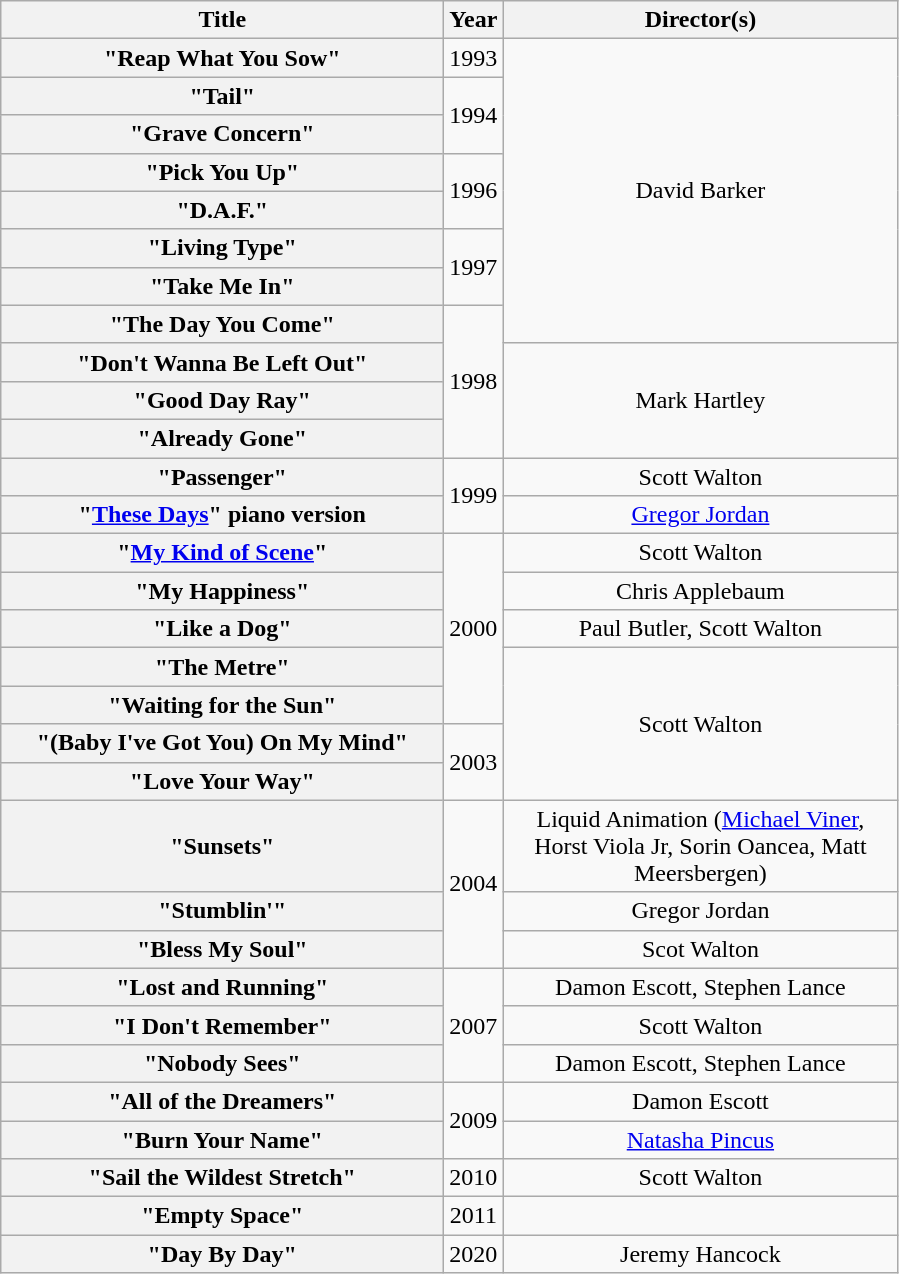<table class="wikitable plainrowheaders" style="text-align:center;">
<tr>
<th scope="col" style="width:18em;">Title</th>
<th scope="col" style="width:1em;">Year</th>
<th scope="col" style="width:16em;">Director(s)</th>
</tr>
<tr>
<th scope="row">"Reap What You Sow"</th>
<td>1993</td>
<td rowspan="8">David Barker</td>
</tr>
<tr>
<th scope="row">"Tail"</th>
<td rowspan="2">1994</td>
</tr>
<tr>
<th scope="row">"Grave Concern"</th>
</tr>
<tr>
<th scope="row">"Pick You Up"</th>
<td rowspan="2">1996</td>
</tr>
<tr>
<th scope="row">"D.A.F."</th>
</tr>
<tr>
<th scope="row">"Living Type"</th>
<td rowspan="2">1997</td>
</tr>
<tr>
<th scope="row">"Take Me In"</th>
</tr>
<tr>
<th scope="row">"The Day You Come"</th>
<td rowspan="4">1998</td>
</tr>
<tr>
<th scope="row">"Don't Wanna Be Left Out"</th>
<td rowspan="3">Mark Hartley</td>
</tr>
<tr>
<th scope="row">"Good Day Ray"</th>
</tr>
<tr>
<th scope="row">"Already Gone"</th>
</tr>
<tr>
<th scope="row">"Passenger"</th>
<td rowspan="2">1999</td>
<td>Scott Walton</td>
</tr>
<tr>
<th scope="row">"<a href='#'>These Days</a>" piano version</th>
<td><a href='#'>Gregor Jordan</a></td>
</tr>
<tr>
<th scope="row">"<a href='#'>My Kind of Scene</a>"</th>
<td rowspan="5">2000</td>
<td>Scott Walton</td>
</tr>
<tr>
<th scope="row">"My Happiness"</th>
<td>Chris Applebaum</td>
</tr>
<tr>
<th scope="row">"Like a Dog"</th>
<td>Paul Butler, Scott Walton</td>
</tr>
<tr>
<th scope="row">"The Metre"</th>
<td rowspan="4">Scott Walton</td>
</tr>
<tr>
<th scope="row">"Waiting for the Sun"</th>
</tr>
<tr>
<th scope="row">"(Baby I've Got You) On My Mind"</th>
<td rowspan="2">2003</td>
</tr>
<tr>
<th scope="row">"Love Your Way"</th>
</tr>
<tr>
<th scope="row">"Sunsets"</th>
<td rowspan="3">2004</td>
<td>Liquid Animation (<a href='#'>Michael Viner</a>, Horst Viola Jr, Sorin Oancea, Matt Meersbergen)</td>
</tr>
<tr>
<th scope="row">"Stumblin'"</th>
<td>Gregor Jordan</td>
</tr>
<tr>
<th scope="row">"Bless My Soul"</th>
<td>Scot Walton</td>
</tr>
<tr>
<th scope="row">"Lost and Running"</th>
<td rowspan="3">2007</td>
<td>Damon Escott, Stephen Lance</td>
</tr>
<tr>
<th scope="row">"I Don't Remember"</th>
<td>Scott Walton</td>
</tr>
<tr>
<th scope="row">"Nobody Sees"</th>
<td>Damon Escott, Stephen Lance</td>
</tr>
<tr>
<th scope="row">"All of the Dreamers"</th>
<td rowspan="2">2009</td>
<td>Damon Escott</td>
</tr>
<tr>
<th scope="row">"Burn Your Name"</th>
<td><a href='#'>Natasha Pincus</a></td>
</tr>
<tr>
<th scope="row">"Sail the Wildest Stretch"</th>
<td>2010</td>
<td>Scott Walton</td>
</tr>
<tr>
<th scope="row">"Empty Space"</th>
<td>2011</td>
<td></td>
</tr>
<tr>
<th scope="row">"Day By Day"</th>
<td>2020</td>
<td>Jeremy Hancock</td>
</tr>
</table>
